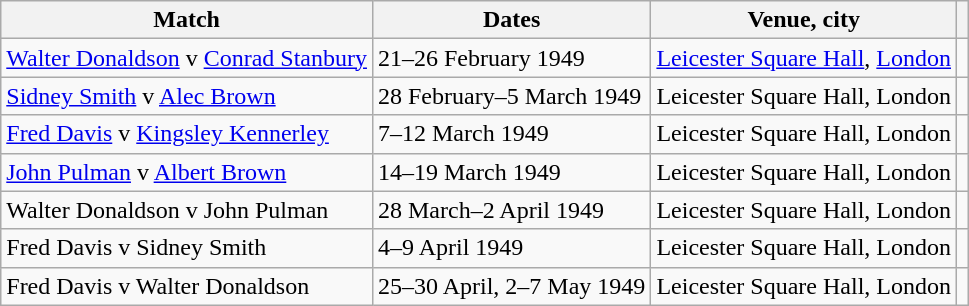<table class="wikitable">
<tr>
<th scope="col">Match</th>
<th scope="col">Dates</th>
<th scope="col">Venue, city</th>
<th scope="col"></th>
</tr>
<tr>
<td><a href='#'>Walter Donaldson</a> v <a href='#'>Conrad Stanbury</a></td>
<td>21–26 February 1949</td>
<td><a href='#'>Leicester Square Hall</a>, <a href='#'>London</a></td>
<td></td>
</tr>
<tr>
<td><a href='#'>Sidney Smith</a> v <a href='#'>Alec Brown</a></td>
<td>28 February–5 March 1949</td>
<td>Leicester Square Hall, London</td>
<td></td>
</tr>
<tr>
<td><a href='#'>Fred Davis</a> v <a href='#'>Kingsley Kennerley</a></td>
<td>7–12 March 1949</td>
<td>Leicester Square Hall, London</td>
<td></td>
</tr>
<tr>
<td><a href='#'>John Pulman</a> v <a href='#'>Albert Brown</a></td>
<td>14–19 March 1949</td>
<td>Leicester Square Hall, London</td>
<td></td>
</tr>
<tr>
<td>Walter Donaldson v John Pulman</td>
<td>28 March–2 April 1949</td>
<td>Leicester Square Hall, London</td>
<td></td>
</tr>
<tr>
<td>Fred Davis v Sidney Smith</td>
<td>4–9 April 1949</td>
<td>Leicester Square Hall, London</td>
<td></td>
</tr>
<tr>
<td>Fred Davis v Walter Donaldson</td>
<td>25–30 April, 2–7 May 1949</td>
<td>Leicester Square Hall, London</td>
<td></td>
</tr>
</table>
